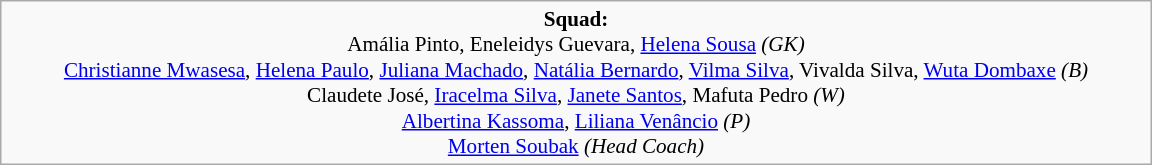<table class="wikitable" style="width:48em; margin:0.5em auto">
<tr>
<td style="font-size:88%" align="center"><strong>Squad:</strong><br>Amália Pinto, Eneleidys Guevara, <a href='#'>Helena Sousa</a> <em>(GK)</em><br><a href='#'>Christianne Mwasesa</a>, <a href='#'>Helena Paulo</a>, <a href='#'>Juliana Machado</a>, <a href='#'>Natália Bernardo</a>, <a href='#'>Vilma Silva</a>, Vivalda Silva, <a href='#'>Wuta Dombaxe</a> <em>(B)</em><br>Claudete José, <a href='#'>Iracelma Silva</a>, <a href='#'>Janete Santos</a>, Mafuta Pedro <em>(W)</em><br><a href='#'>Albertina Kassoma</a>, <a href='#'>Liliana Venâncio</a> <em>(P)</em><br><a href='#'>Morten Soubak</a> <em>(Head Coach)</em></td>
</tr>
</table>
